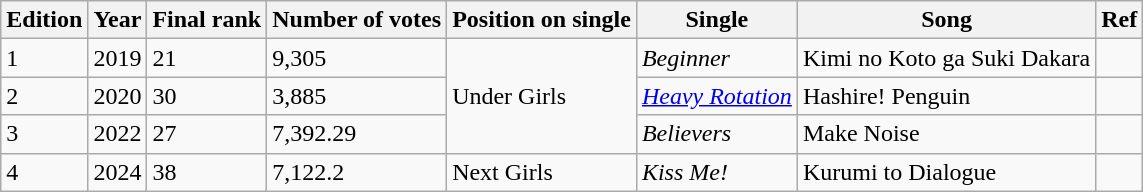<table class="wikitable sortable">
<tr>
<th>Edition</th>
<th>Year</th>
<th>Final rank</th>
<th>Number of votes</th>
<th>Position on single</th>
<th>Single</th>
<th>Song</th>
<th>Ref</th>
</tr>
<tr>
<td>1</td>
<td>2019</td>
<td>21</td>
<td>9,305</td>
<td rowspan="3">Under Girls</td>
<td><em>Beginner</em></td>
<td>Kimi no Koto ga Suki Dakara</td>
<td></td>
</tr>
<tr>
<td>2</td>
<td>2020</td>
<td>30</td>
<td>3,885</td>
<td><em><a href='#'>Heavy Rotation</a></em></td>
<td>Hashire! Penguin</td>
<td></td>
</tr>
<tr>
<td>3</td>
<td>2022</td>
<td>27</td>
<td>7,392.29</td>
<td><em>Believers</em></td>
<td>Make Noise</td>
<td></td>
</tr>
<tr>
<td>4</td>
<td>2024</td>
<td>38</td>
<td>7,122.2</td>
<td>Next Girls</td>
<td><em>Kiss Me!</em></td>
<td>Kurumi to Dialogue</td>
<td></td>
</tr>
</table>
